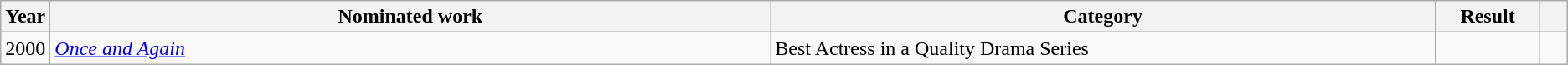<table class="wikitable">
<tr>
<th scope="col" style="width:1em;">Year</th>
<th scope="col" style="width:39em;">Nominated work</th>
<th scope="col" style="width:36em;">Category</th>
<th scope="col" style="width:5em;">Result</th>
<th scope="col" style="width:1em;"></th>
</tr>
<tr>
<td>2000</td>
<td><em><a href='#'>Once and Again</a></em></td>
<td>Best Actress in a Quality Drama Series</td>
<td></td>
<td></td>
</tr>
</table>
